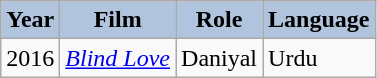<table class="wikitable sortable plainrowheaders">
<tr>
<th style="background:#B0C4DE;">Year</th>
<th style="background:#B0C4DE;">Film</th>
<th style="background:#B0C4DE;">Role</th>
<th style="background:#B0C4DE;">Language</th>
</tr>
<tr>
<td>2016</td>
<td><em><a href='#'>Blind Love</a></em> </td>
<td>Daniyal</td>
<td>Urdu</td>
</tr>
</table>
